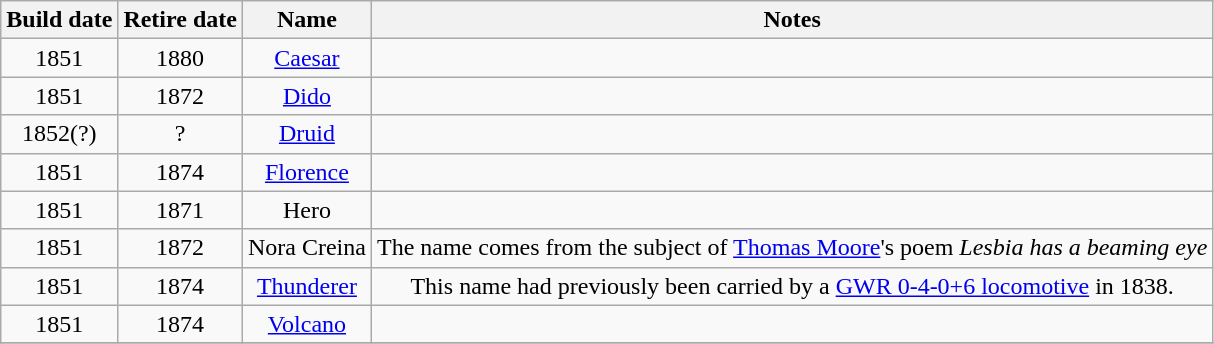<table class="wikitable sortable" style=text-align:center border="1">
<tr>
<th>Build date</th>
<th>Retire date</th>
<th>Name</th>
<th>Notes</th>
</tr>
<tr>
<td>1851</td>
<td>1880</td>
<td><a href='#'>Caesar</a></td>
<td></td>
</tr>
<tr>
<td>1851</td>
<td>1872</td>
<td><a href='#'>Dido</a></td>
<td></td>
</tr>
<tr>
<td>1852(?)</td>
<td>?</td>
<td><a href='#'>Druid</a></td>
<td></td>
</tr>
<tr>
<td>1851</td>
<td>1874</td>
<td><a href='#'>Florence</a></td>
<td></td>
</tr>
<tr>
<td>1851</td>
<td>1871</td>
<td>Hero</td>
<td></td>
</tr>
<tr>
<td>1851</td>
<td>1872</td>
<td>Nora Creina</td>
<td>The name comes from the subject of <a href='#'>Thomas Moore</a>'s poem <em>Lesbia has a beaming eye</em></td>
</tr>
<tr>
<td>1851</td>
<td>1874</td>
<td><a href='#'>Thunderer</a></td>
<td>This name had previously been carried by a <a href='#'>GWR 0-4-0+6 locomotive</a> in 1838.</td>
</tr>
<tr>
<td>1851</td>
<td>1874</td>
<td><a href='#'>Volcano</a></td>
<td></td>
</tr>
<tr>
</tr>
</table>
